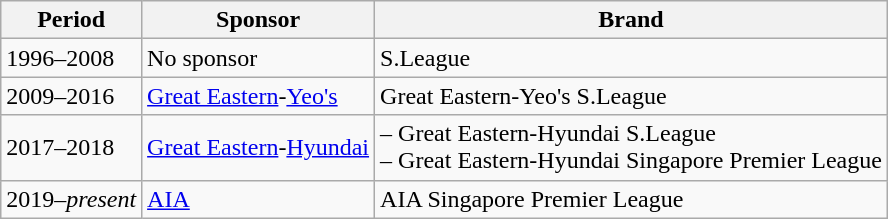<table class="wikitable">
<tr>
<th>Period</th>
<th>Sponsor</th>
<th>Brand</th>
</tr>
<tr>
<td>1996–2008</td>
<td>No sponsor</td>
<td>S.League</td>
</tr>
<tr>
<td>2009–2016</td>
<td><a href='#'>Great Eastern</a>-<a href='#'>Yeo's</a></td>
<td>Great Eastern-Yeo's S.League</td>
</tr>
<tr>
<td>2017–2018</td>
<td><a href='#'>Great Eastern</a>-<a href='#'>Hyundai</a></td>
<td>– Great Eastern-Hyundai S.League<br>– Great Eastern-Hyundai Singapore Premier League</td>
</tr>
<tr>
<td>2019–<em>present</em></td>
<td><a href='#'>AIA</a></td>
<td>AIA Singapore Premier League</td>
</tr>
</table>
